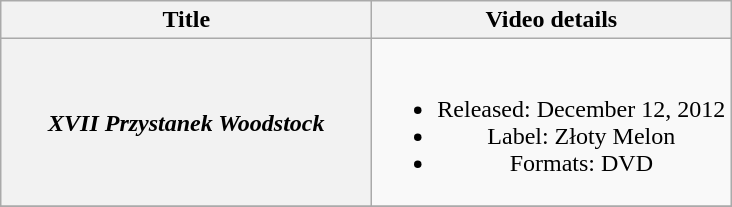<table class="wikitable plainrowheaders" style="text-align:center;">
<tr>
<th scope="col" style="width:15em;">Title</th>
<th scope="col">Video details</th>
</tr>
<tr>
<th scope="row"><em>XVII Przystanek Woodstock</em></th>
<td><br><ul><li>Released: December 12, 2012</li><li>Label: Złoty Melon</li><li>Formats: DVD</li></ul></td>
</tr>
<tr>
</tr>
</table>
